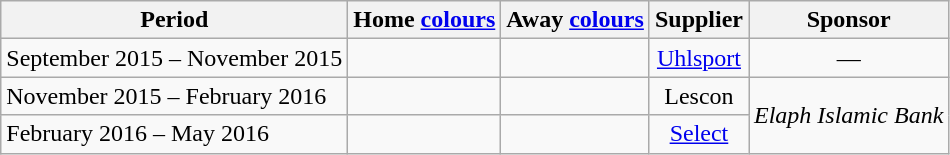<table class="wikitable" style="text-align: center">
<tr>
<th>Period</th>
<th>Home <a href='#'>colours</a></th>
<th>Away <a href='#'>colours</a></th>
<th>Supplier</th>
<th>Sponsor</th>
</tr>
<tr>
<td align=left>September 2015 – November 2015</td>
<td></td>
<td></td>
<td><a href='#'>Uhlsport</a></td>
<td>—</td>
</tr>
<tr>
<td align=left>November 2015 – February 2016</td>
<td></td>
<td></td>
<td>Lescon</td>
<td rowspan="2"><em>Elaph Islamic Bank</em></td>
</tr>
<tr>
<td align=left>February 2016 – May 2016</td>
<td></td>
<td></td>
<td><a href='#'>Select</a></td>
</tr>
</table>
